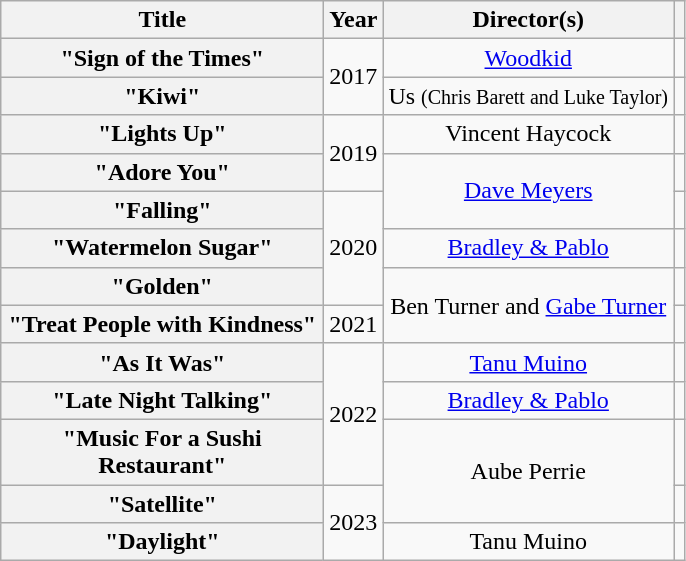<table class="wikitable plainrowheaders" style="text-align:center;">
<tr>
<th scope="col" style="width:13em;">Title</th>
<th scope="col" style="width:1em;">Year</th>
<th scope="col">Director(s)</th>
<th scope="col"></th>
</tr>
<tr>
<th scope="row">"Sign of the Times"</th>
<td rowspan="2">2017</td>
<td><a href='#'>Woodkid</a></td>
<td></td>
</tr>
<tr>
<th scope="row">"Kiwi"</th>
<td>Us <small>(Chris Barett and Luke Taylor)</small></td>
<td></td>
</tr>
<tr>
<th scope="row">"Lights Up"</th>
<td rowspan="2">2019</td>
<td>Vincent Haycock</td>
<td></td>
</tr>
<tr>
<th scope="row">"Adore You"</th>
<td rowspan="2"><a href='#'>Dave Meyers</a></td>
<td></td>
</tr>
<tr>
<th scope="row">"Falling"</th>
<td rowspan="3">2020</td>
<td></td>
</tr>
<tr>
<th scope="row">"Watermelon Sugar"</th>
<td><a href='#'>Bradley & Pablo</a></td>
<td></td>
</tr>
<tr>
<th scope="row">"Golden"</th>
<td rowspan="2">Ben Turner and <a href='#'>Gabe Turner</a></td>
<td></td>
</tr>
<tr>
<th scope="row">"Treat People with Kindness"</th>
<td>2021</td>
<td></td>
</tr>
<tr>
<th scope="row">"As It Was"</th>
<td rowspan="3">2022</td>
<td><a href='#'>Tanu Muino</a></td>
<td></td>
</tr>
<tr>
<th scope="row">"Late Night Talking"</th>
<td><a href='#'>Bradley & Pablo</a></td>
<td></td>
</tr>
<tr>
<th scope="row">"Music For a Sushi Restaurant"</th>
<td rowspan="2">Aube Perrie</td>
<td></td>
</tr>
<tr>
<th scope="row">"Satellite"</th>
<td rowspan="2">2023</td>
<td></td>
</tr>
<tr>
<th scope="row">"Daylight"</th>
<td>Tanu Muino</td>
<td></td>
</tr>
</table>
